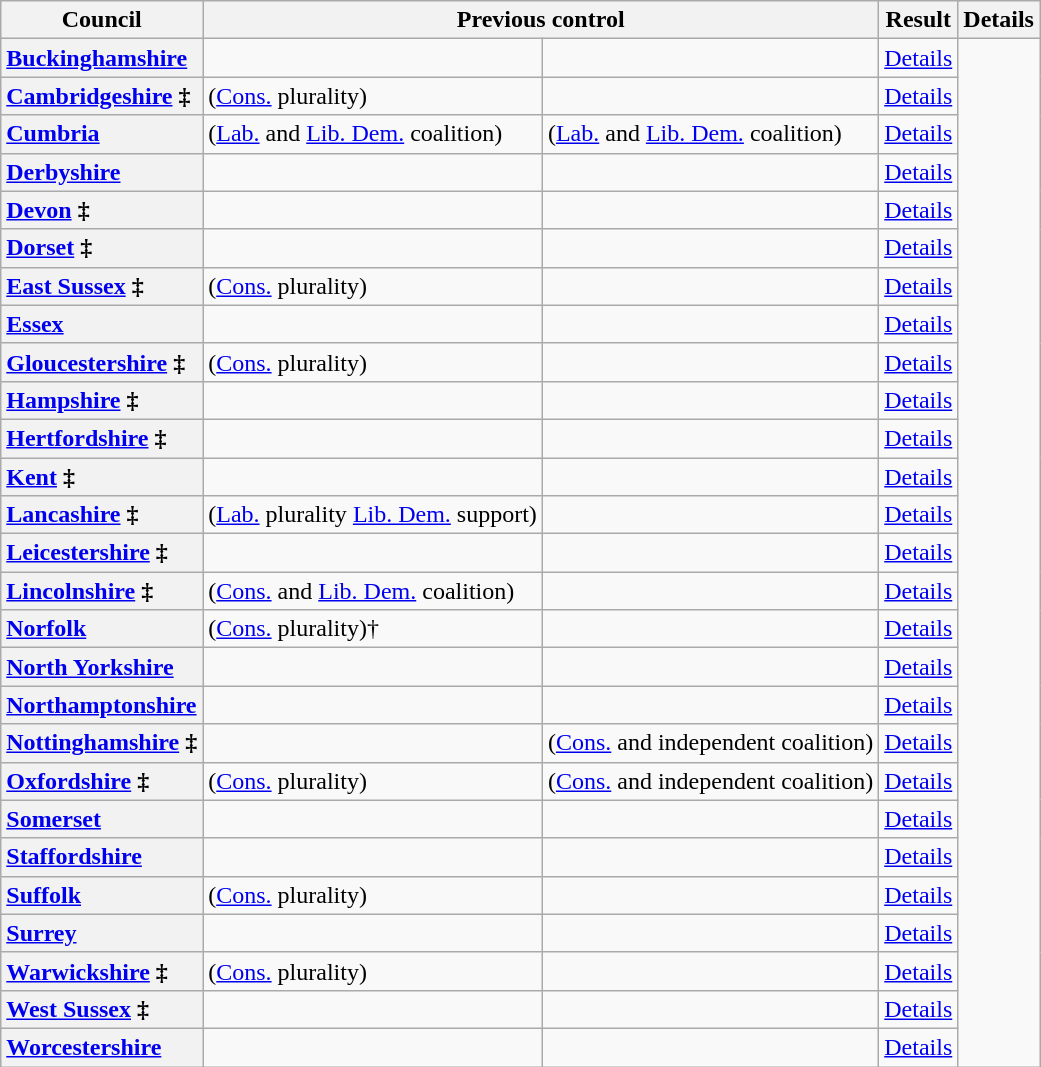<table class="wikitable">
<tr>
<th scope="col">Council</th>
<th colspan=2>Previous control</th>
<th colspan=2>Result</th>
<th scope="col" class="unsortable">Details</th>
</tr>
<tr>
<th scope="row" style="text-align: left;"><a href='#'>Buckinghamshire</a></th>
<td></td>
<td></td>
<td><a href='#'>Details</a></td>
</tr>
<tr>
<th scope="row" style="text-align: left;"><a href='#'>Cambridgeshire</a> ‡</th>
<td> (<a href='#'>Cons.</a> plurality)</td>
<td></td>
<td><a href='#'>Details</a></td>
</tr>
<tr>
<th scope="row" style="text-align: left;"><a href='#'>Cumbria</a></th>
<td> (<a href='#'>Lab.</a> and <a href='#'>Lib. Dem.</a> coalition)</td>
<td> (<a href='#'>Lab.</a> and <a href='#'>Lib. Dem.</a> coalition)</td>
<td><a href='#'>Details</a></td>
</tr>
<tr>
<th scope="row" style="text-align: left;"><a href='#'>Derbyshire</a></th>
<td></td>
<td></td>
<td><a href='#'>Details</a></td>
</tr>
<tr>
<th scope="row" style="text-align: left;"><a href='#'>Devon</a> ‡</th>
<td></td>
<td></td>
<td><a href='#'>Details</a></td>
</tr>
<tr>
<th scope="row" style="text-align: left;"><a href='#'>Dorset</a> ‡</th>
<td></td>
<td></td>
<td><a href='#'>Details</a></td>
</tr>
<tr>
<th scope="row" style="text-align: left;"><a href='#'>East Sussex</a> ‡</th>
<td> (<a href='#'>Cons.</a> plurality)</td>
<td></td>
<td><a href='#'>Details</a></td>
</tr>
<tr>
<th scope="row" style="text-align: left;"><a href='#'>Essex</a></th>
<td></td>
<td></td>
<td><a href='#'>Details</a></td>
</tr>
<tr>
<th scope="row" style="text-align: left;"><a href='#'>Gloucestershire</a> ‡</th>
<td> (<a href='#'>Cons.</a> plurality)</td>
<td></td>
<td><a href='#'>Details</a></td>
</tr>
<tr>
<th scope="row" style="text-align: left;"><a href='#'>Hampshire</a> ‡</th>
<td></td>
<td></td>
<td><a href='#'>Details</a></td>
</tr>
<tr>
<th scope="row" style="text-align: left;"><a href='#'>Hertfordshire</a> ‡</th>
<td></td>
<td></td>
<td><a href='#'>Details</a></td>
</tr>
<tr>
<th scope="row" style="text-align: left;"><a href='#'>Kent</a> ‡</th>
<td></td>
<td></td>
<td><a href='#'>Details</a></td>
</tr>
<tr>
<th scope="row" style="text-align: left;"><a href='#'>Lancashire</a> ‡</th>
<td> (<a href='#'>Lab.</a> plurality  <a href='#'>Lib. Dem.</a> support)</td>
<td></td>
<td><a href='#'>Details</a></td>
</tr>
<tr>
<th scope="row" style="text-align: left;"><a href='#'>Leicestershire</a> ‡</th>
<td></td>
<td></td>
<td><a href='#'>Details</a></td>
</tr>
<tr>
<th scope="row" style="text-align: left;"><a href='#'>Lincolnshire</a> ‡</th>
<td> (<a href='#'>Cons.</a> and <a href='#'>Lib. Dem.</a> coalition)</td>
<td></td>
<td><a href='#'>Details</a></td>
</tr>
<tr>
<th scope="row" style="text-align: left;"><a href='#'>Norfolk</a></th>
<td> (<a href='#'>Cons.</a> plurality)†</td>
<td></td>
<td><a href='#'>Details</a></td>
</tr>
<tr>
<th scope="row" style="text-align: left;"><a href='#'>North Yorkshire</a></th>
<td></td>
<td></td>
<td><a href='#'>Details</a></td>
</tr>
<tr>
<th scope="row" style="text-align: left;"><a href='#'>Northamptonshire</a></th>
<td></td>
<td></td>
<td><a href='#'>Details</a></td>
</tr>
<tr>
<th scope="row" style="text-align: left;"><a href='#'>Nottinghamshire</a> ‡</th>
<td></td>
<td> (<a href='#'>Cons.</a> and independent coalition)</td>
<td><a href='#'>Details</a></td>
</tr>
<tr>
<th scope="row" style="text-align: left;"><a href='#'>Oxfordshire</a> ‡</th>
<td> (<a href='#'>Cons.</a> plurality)</td>
<td> (<a href='#'>Cons.</a> and independent coalition)</td>
<td><a href='#'>Details</a></td>
</tr>
<tr>
<th scope="row" style="text-align: left;"><a href='#'>Somerset</a></th>
<td></td>
<td></td>
<td><a href='#'>Details</a></td>
</tr>
<tr>
<th scope="row" style="text-align: left;"><a href='#'>Staffordshire</a></th>
<td></td>
<td></td>
<td><a href='#'>Details</a></td>
</tr>
<tr>
<th scope="row" style="text-align: left;"><a href='#'>Suffolk</a></th>
<td> (<a href='#'>Cons.</a> plurality)</td>
<td></td>
<td><a href='#'>Details</a></td>
</tr>
<tr>
<th scope="row" style="text-align: left;"><a href='#'>Surrey</a></th>
<td></td>
<td></td>
<td><a href='#'>Details</a></td>
</tr>
<tr>
<th scope="row" style="text-align: left;"><a href='#'>Warwickshire</a> ‡</th>
<td> (<a href='#'>Cons.</a> plurality)</td>
<td></td>
<td><a href='#'>Details</a></td>
</tr>
<tr>
<th scope="row" style="text-align: left;"><a href='#'>West Sussex</a> ‡</th>
<td></td>
<td></td>
<td><a href='#'>Details</a></td>
</tr>
<tr>
<th scope="row" style="text-align: left;"><a href='#'>Worcestershire</a></th>
<td></td>
<td></td>
<td><a href='#'>Details</a></td>
</tr>
</table>
